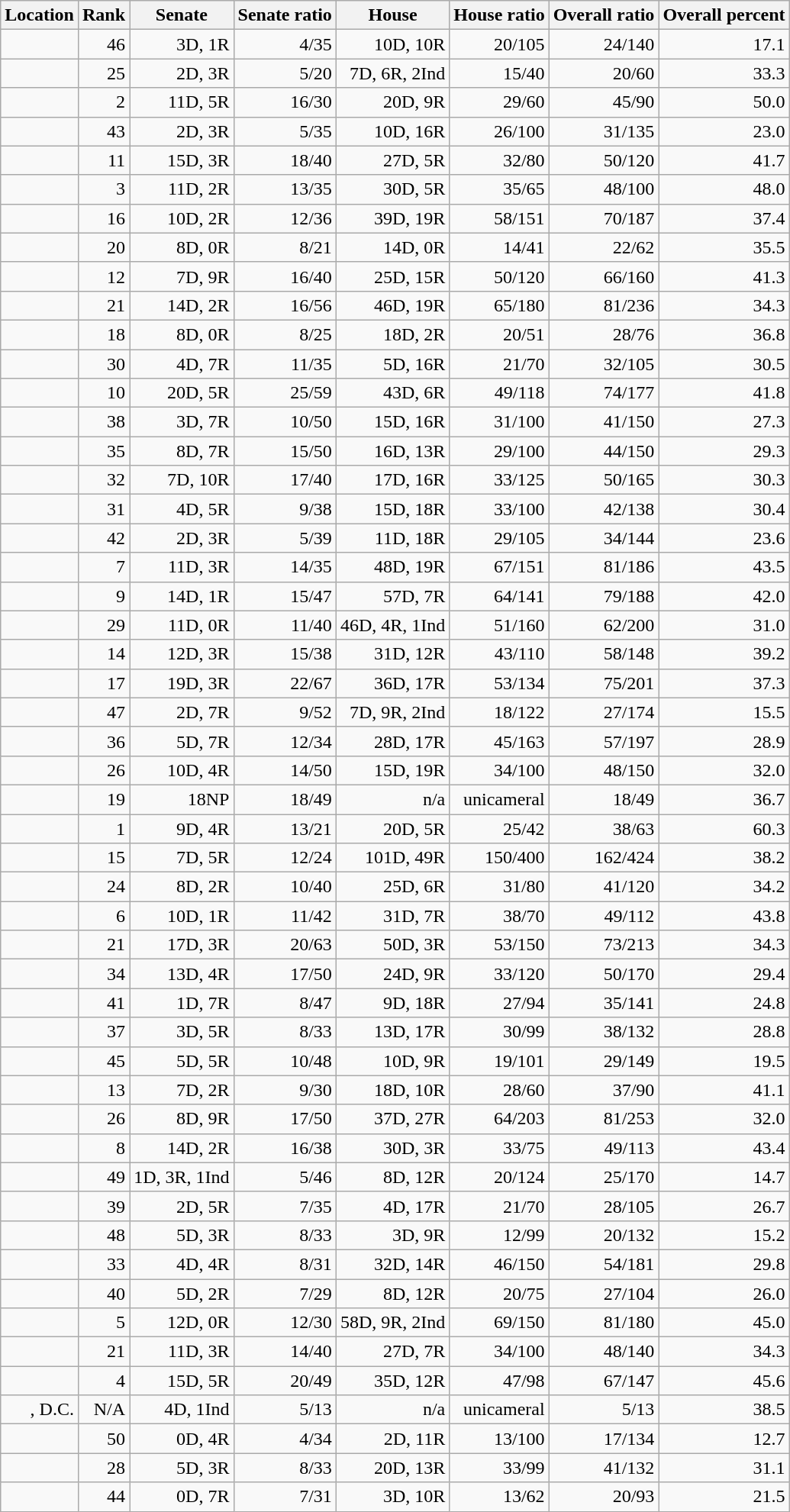<table class="wikitable sortable mw-datatable sticky-header sort-under" style=text-align:right;>
<tr>
<th>Location</th>
<th>Rank</th>
<th>Senate</th>
<th>Senate ratio</th>
<th>House</th>
<th>House ratio</th>
<th>Overall ratio</th>
<th>Overall percent</th>
</tr>
<tr>
<td></td>
<td>46</td>
<td>3D, 1R</td>
<td>4/35</td>
<td>10D, 10R</td>
<td>20/105</td>
<td>24/140</td>
<td>17.1</td>
</tr>
<tr>
<td></td>
<td>25</td>
<td>2D, 3R</td>
<td>5/20</td>
<td>7D, 6R, 2Ind</td>
<td>15/40</td>
<td>20/60</td>
<td>33.3</td>
</tr>
<tr>
<td></td>
<td>2</td>
<td>11D, 5R</td>
<td>16/30</td>
<td>20D, 9R</td>
<td>29/60</td>
<td>45/90</td>
<td>50.0</td>
</tr>
<tr>
<td></td>
<td>43</td>
<td>2D, 3R</td>
<td>5/35</td>
<td>10D, 16R</td>
<td>26/100</td>
<td>31/135</td>
<td>23.0</td>
</tr>
<tr>
<td></td>
<td>11</td>
<td>15D, 3R</td>
<td>18/40</td>
<td>27D, 5R</td>
<td>32/80</td>
<td>50/120</td>
<td>41.7</td>
</tr>
<tr>
<td></td>
<td>3</td>
<td>11D, 2R</td>
<td>13/35</td>
<td>30D, 5R</td>
<td>35/65</td>
<td>48/100</td>
<td>48.0</td>
</tr>
<tr>
<td></td>
<td>16</td>
<td>10D, 2R</td>
<td>12/36</td>
<td>39D, 19R</td>
<td>58/151</td>
<td>70/187</td>
<td>37.4</td>
</tr>
<tr>
<td></td>
<td>20</td>
<td>8D, 0R</td>
<td>8/21</td>
<td>14D, 0R</td>
<td>14/41</td>
<td>22/62</td>
<td>35.5</td>
</tr>
<tr>
<td></td>
<td>12</td>
<td>7D, 9R</td>
<td>16/40</td>
<td>25D, 15R</td>
<td>50/120</td>
<td>66/160</td>
<td>41.3</td>
</tr>
<tr>
<td></td>
<td>21</td>
<td>14D, 2R</td>
<td>16/56</td>
<td>46D, 19R</td>
<td>65/180</td>
<td>81/236</td>
<td>34.3</td>
</tr>
<tr>
<td></td>
<td>18</td>
<td>8D, 0R</td>
<td>8/25</td>
<td>18D, 2R</td>
<td>20/51</td>
<td>28/76</td>
<td>36.8</td>
</tr>
<tr>
<td></td>
<td>30</td>
<td>4D, 7R</td>
<td>11/35</td>
<td>5D, 16R</td>
<td>21/70</td>
<td>32/105</td>
<td>30.5</td>
</tr>
<tr>
<td></td>
<td>10</td>
<td>20D, 5R</td>
<td>25/59</td>
<td>43D, 6R</td>
<td>49/118</td>
<td>74/177</td>
<td>41.8</td>
</tr>
<tr>
<td></td>
<td>38</td>
<td>3D, 7R</td>
<td>10/50</td>
<td>15D, 16R</td>
<td>31/100</td>
<td>41/150</td>
<td>27.3</td>
</tr>
<tr>
<td></td>
<td>35</td>
<td>8D, 7R</td>
<td>15/50</td>
<td>16D, 13R</td>
<td>29/100</td>
<td>44/150</td>
<td>29.3</td>
</tr>
<tr>
<td></td>
<td>32</td>
<td>7D, 10R</td>
<td>17/40</td>
<td>17D, 16R</td>
<td>33/125</td>
<td>50/165</td>
<td>30.3</td>
</tr>
<tr>
<td></td>
<td>31</td>
<td>4D, 5R</td>
<td>9/38</td>
<td>15D, 18R</td>
<td>33/100</td>
<td>42/138</td>
<td>30.4</td>
</tr>
<tr>
<td></td>
<td>42</td>
<td>2D, 3R</td>
<td>5/39</td>
<td>11D, 18R</td>
<td>29/105</td>
<td>34/144</td>
<td>23.6</td>
</tr>
<tr>
<td></td>
<td>7</td>
<td>11D, 3R</td>
<td>14/35</td>
<td>48D, 19R</td>
<td>67/151</td>
<td>81/186</td>
<td>43.5</td>
</tr>
<tr>
<td></td>
<td>9</td>
<td>14D, 1R</td>
<td>15/47</td>
<td>57D, 7R</td>
<td>64/141</td>
<td>79/188</td>
<td>42.0</td>
</tr>
<tr>
<td></td>
<td>29</td>
<td>11D, 0R</td>
<td>11/40</td>
<td>46D, 4R, 1Ind</td>
<td>51/160</td>
<td>62/200</td>
<td>31.0</td>
</tr>
<tr>
<td></td>
<td>14</td>
<td>12D, 3R</td>
<td>15/38</td>
<td>31D, 12R</td>
<td>43/110</td>
<td>58/148</td>
<td>39.2</td>
</tr>
<tr>
<td></td>
<td>17</td>
<td>19D, 3R</td>
<td>22/67</td>
<td>36D, 17R</td>
<td>53/134</td>
<td>75/201</td>
<td>37.3</td>
</tr>
<tr>
<td></td>
<td>47</td>
<td>2D, 7R</td>
<td>9/52</td>
<td>7D, 9R, 2Ind</td>
<td>18/122</td>
<td>27/174</td>
<td>15.5</td>
</tr>
<tr>
<td></td>
<td>36</td>
<td>5D, 7R</td>
<td>12/34</td>
<td>28D, 17R</td>
<td>45/163</td>
<td>57/197</td>
<td>28.9</td>
</tr>
<tr>
<td></td>
<td>26</td>
<td>10D, 4R</td>
<td>14/50</td>
<td>15D, 19R</td>
<td>34/100</td>
<td>48/150</td>
<td>32.0</td>
</tr>
<tr>
<td></td>
<td>19</td>
<td>18NP</td>
<td>18/49</td>
<td>n/a</td>
<td>unicameral</td>
<td>18/49</td>
<td>36.7</td>
</tr>
<tr>
<td></td>
<td>1</td>
<td>9D, 4R</td>
<td>13/21</td>
<td>20D, 5R</td>
<td>25/42</td>
<td>38/63</td>
<td>60.3</td>
</tr>
<tr>
<td></td>
<td>15</td>
<td>7D, 5R</td>
<td>12/24</td>
<td>101D, 49R</td>
<td>150/400</td>
<td>162/424</td>
<td>38.2</td>
</tr>
<tr>
<td></td>
<td>24</td>
<td>8D, 2R</td>
<td>10/40</td>
<td>25D, 6R</td>
<td>31/80</td>
<td>41/120</td>
<td>34.2</td>
</tr>
<tr>
<td></td>
<td>6</td>
<td>10D, 1R</td>
<td>11/42</td>
<td>31D, 7R</td>
<td>38/70</td>
<td>49/112</td>
<td>43.8</td>
</tr>
<tr>
<td></td>
<td>21</td>
<td>17D, 3R</td>
<td>20/63</td>
<td>50D, 3R</td>
<td>53/150</td>
<td>73/213</td>
<td>34.3</td>
</tr>
<tr>
<td></td>
<td>34</td>
<td>13D, 4R</td>
<td>17/50</td>
<td>24D, 9R</td>
<td>33/120</td>
<td>50/170</td>
<td>29.4</td>
</tr>
<tr>
<td></td>
<td>41</td>
<td>1D, 7R</td>
<td>8/47</td>
<td>9D, 18R</td>
<td>27/94</td>
<td>35/141</td>
<td>24.8</td>
</tr>
<tr>
<td></td>
<td>37</td>
<td>3D, 5R</td>
<td>8/33</td>
<td>13D, 17R</td>
<td>30/99</td>
<td>38/132</td>
<td>28.8</td>
</tr>
<tr>
<td></td>
<td>45</td>
<td>5D, 5R</td>
<td>10/48</td>
<td>10D, 9R</td>
<td>19/101</td>
<td>29/149</td>
<td>19.5</td>
</tr>
<tr>
<td></td>
<td>13</td>
<td>7D, 2R</td>
<td>9/30</td>
<td>18D, 10R</td>
<td>28/60</td>
<td>37/90</td>
<td>41.1</td>
</tr>
<tr>
<td></td>
<td>26</td>
<td>8D, 9R</td>
<td>17/50</td>
<td>37D, 27R</td>
<td>64/203</td>
<td>81/253</td>
<td>32.0</td>
</tr>
<tr>
<td></td>
<td>8</td>
<td>14D, 2R</td>
<td>16/38</td>
<td>30D, 3R</td>
<td>33/75</td>
<td>49/113</td>
<td>43.4</td>
</tr>
<tr>
<td></td>
<td>49</td>
<td>1D, 3R, 1Ind</td>
<td>5/46</td>
<td>8D, 12R</td>
<td>20/124</td>
<td>25/170</td>
<td>14.7</td>
</tr>
<tr>
<td></td>
<td>39</td>
<td>2D, 5R</td>
<td>7/35</td>
<td>4D, 17R</td>
<td>21/70</td>
<td>28/105</td>
<td>26.7</td>
</tr>
<tr>
<td></td>
<td>48</td>
<td>5D, 3R</td>
<td>8/33</td>
<td>3D, 9R</td>
<td>12/99</td>
<td>20/132</td>
<td>15.2</td>
</tr>
<tr>
<td></td>
<td>33</td>
<td>4D, 4R</td>
<td>8/31</td>
<td>32D, 14R</td>
<td>46/150</td>
<td>54/181</td>
<td>29.8</td>
</tr>
<tr>
<td></td>
<td>40</td>
<td>5D, 2R</td>
<td>7/29</td>
<td>8D, 12R</td>
<td>20/75</td>
<td>27/104</td>
<td>26.0</td>
</tr>
<tr>
<td></td>
<td>5</td>
<td>12D, 0R</td>
<td>12/30</td>
<td>58D, 9R, 2Ind</td>
<td>69/150</td>
<td>81/180</td>
<td>45.0</td>
</tr>
<tr>
<td></td>
<td>21</td>
<td>11D, 3R</td>
<td>14/40</td>
<td>27D, 7R</td>
<td>34/100</td>
<td>48/140</td>
<td>34.3</td>
</tr>
<tr>
<td></td>
<td>4</td>
<td>15D, 5R</td>
<td>20/49</td>
<td>35D, 12R</td>
<td>47/98</td>
<td>67/147</td>
<td>45.6</td>
</tr>
<tr>
<td>, D.C.</td>
<td>N/A</td>
<td>4D, 1Ind</td>
<td>5/13</td>
<td>n/a</td>
<td>unicameral</td>
<td>5/13</td>
<td>38.5</td>
</tr>
<tr>
<td></td>
<td>50</td>
<td>0D, 4R</td>
<td>4/34</td>
<td>2D, 11R</td>
<td>13/100</td>
<td>17/134</td>
<td>12.7</td>
</tr>
<tr>
<td></td>
<td>28</td>
<td>5D, 3R</td>
<td>8/33</td>
<td>20D, 13R</td>
<td>33/99</td>
<td>41/132</td>
<td>31.1</td>
</tr>
<tr>
<td></td>
<td>44</td>
<td>0D, 7R</td>
<td>7/31</td>
<td>3D, 10R</td>
<td>13/62</td>
<td>20/93</td>
<td>21.5</td>
</tr>
</table>
